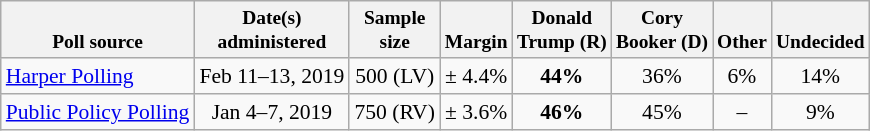<table class="wikitable" style="font-size:90%;text-align:center;">
<tr valign=bottom style="font-size:90%;">
<th>Poll source</th>
<th>Date(s)<br>administered</th>
<th>Sample<br>size</th>
<th>Margin<br></th>
<th>Donald<br>Trump (R)</th>
<th>Cory<br>Booker (D)</th>
<th>Other</th>
<th>Undecided</th>
</tr>
<tr>
<td style="text-align:left;"><a href='#'>Harper Polling</a></td>
<td>Feb 11–13, 2019</td>
<td>500 (LV)</td>
<td>± 4.4%</td>
<td><strong>44%</strong></td>
<td>36%</td>
<td>6%</td>
<td>14%</td>
</tr>
<tr>
<td style="text-align:left;"><a href='#'>Public Policy Polling</a></td>
<td>Jan 4–7, 2019</td>
<td>750 (RV)</td>
<td>± 3.6%</td>
<td><strong>46%</strong></td>
<td>45%</td>
<td>–</td>
<td>9%</td>
</tr>
</table>
